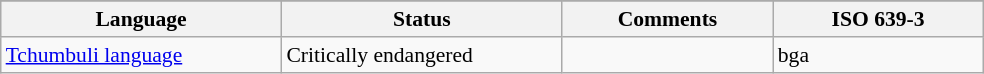<table class="wikitable" style="margin:auto; font-size:90%;">
<tr>
</tr>
<tr>
<th style="width:20%;">Language</th>
<th style="width:20%;">Status</th>
<th style="width:15%;">Comments</th>
<th style="width:15%;">ISO 639-3</th>
</tr>
<tr>
<td><a href='#'>Tchumbuli language</a></td>
<td>Critically endangered</td>
<td> </td>
<td>bga</td>
</tr>
</table>
